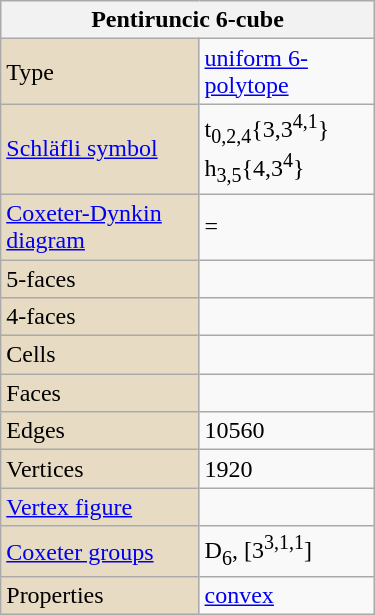<table class="wikitable" align="right" style="margin-left:10px" width="250">
<tr>
<th bgcolor=#e7dcc3 colspan=2>Pentiruncic 6-cube</th>
</tr>
<tr>
<td bgcolor=#e7dcc3>Type</td>
<td><a href='#'>uniform 6-polytope</a></td>
</tr>
<tr>
<td bgcolor=#e7dcc3><a href='#'>Schläfli symbol</a></td>
<td>t<sub>0,2,4</sub>{3,3<sup>4,1</sup>}<br>h<sub>3,5</sub>{4,3<sup>4</sup>}</td>
</tr>
<tr>
<td bgcolor=#e7dcc3><a href='#'>Coxeter-Dynkin diagram</a></td>
<td> = </td>
</tr>
<tr>
<td bgcolor=#e7dcc3>5-faces</td>
<td></td>
</tr>
<tr>
<td bgcolor=#e7dcc3>4-faces</td>
<td></td>
</tr>
<tr>
<td bgcolor=#e7dcc3>Cells</td>
<td></td>
</tr>
<tr>
<td bgcolor=#e7dcc3>Faces</td>
<td></td>
</tr>
<tr>
<td bgcolor=#e7dcc3>Edges</td>
<td>10560</td>
</tr>
<tr>
<td bgcolor=#e7dcc3>Vertices</td>
<td>1920</td>
</tr>
<tr>
<td bgcolor=#e7dcc3><a href='#'>Vertex figure</a></td>
<td></td>
</tr>
<tr>
<td bgcolor=#e7dcc3><a href='#'>Coxeter groups</a></td>
<td>D<sub>6</sub>, [3<sup>3,1,1</sup>]</td>
</tr>
<tr>
<td bgcolor=#e7dcc3>Properties</td>
<td><a href='#'>convex</a></td>
</tr>
</table>
